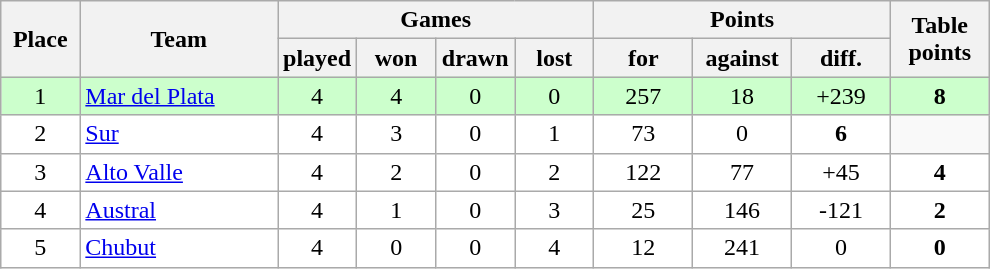<table class="wikitable">
<tr>
<th rowspan=2 width="8%">Place</th>
<th rowspan=2 width="20%">Team</th>
<th colspan=4 width="32%">Games</th>
<th colspan=3 width="30%">Points</th>
<th rowspan=2 width="10%">Table<br>points</th>
</tr>
<tr>
<th width="8%">played</th>
<th width="8%">won</th>
<th width="8%">drawn</th>
<th width="8%">lost</th>
<th width="10%">for</th>
<th width="10%">against</th>
<th width="10%">diff.</th>
</tr>
<tr align=center style="background: #ccffcc;">
<td>1</td>
<td align=left><a href='#'>Mar del Plata</a></td>
<td>4</td>
<td>4</td>
<td>0</td>
<td>0</td>
<td>257</td>
<td>18</td>
<td>+239</td>
<td><strong>8</strong></td>
</tr>
<tr align=center style="background: #ffffff;">
<td>2</td>
<td align=left><a href='#'>Sur</a></td>
<td>4</td>
<td>3</td>
<td>0</td>
<td>1</td>
<td>73</td>
<td 73>0</td>
<td><strong>6</strong></td>
</tr>
<tr align=center style="background: #ffffff;">
<td>3</td>
<td align=left><a href='#'>Alto Valle</a></td>
<td>4</td>
<td>2</td>
<td>0</td>
<td>2</td>
<td>122</td>
<td>77</td>
<td>+45</td>
<td><strong>4</strong></td>
</tr>
<tr align=center style="background: #ffffff;">
<td>4</td>
<td align=left><a href='#'>Austral</a></td>
<td>4</td>
<td>1</td>
<td>0</td>
<td>3</td>
<td>25</td>
<td>146</td>
<td>-121</td>
<td><strong>2</strong></td>
</tr>
<tr align=center style="background: #ffffff;">
<td>5</td>
<td align=left><a href='#'>Chubut</a></td>
<td>4</td>
<td>0</td>
<td>0</td>
<td>4</td>
<td>12</td>
<td>241</td>
<td>0</td>
<td><strong>0</strong></td>
</tr>
</table>
